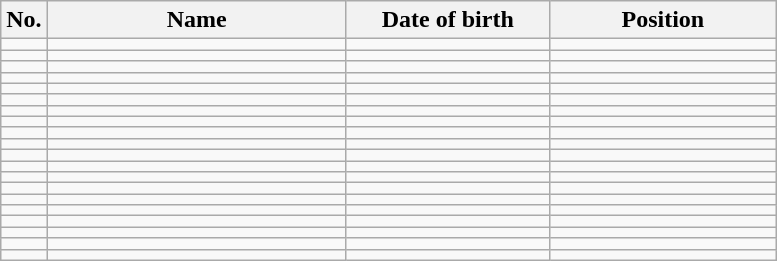<table class="wikitable sortable" style=font-size:100%; text-align:center;>
<tr>
<th>No.</th>
<th style=width:12em>Name</th>
<th style=width:8em>Date of birth</th>
<th style=width:9em>Position</th>
</tr>
<tr>
<td></td>
<td align=left></td>
<td align=right></td>
<td></td>
</tr>
<tr>
<td></td>
<td align=left></td>
<td align=right></td>
<td></td>
</tr>
<tr>
<td></td>
<td align=left></td>
<td align=right></td>
<td></td>
</tr>
<tr>
<td></td>
<td align=left></td>
<td align=right></td>
<td></td>
</tr>
<tr>
<td></td>
<td align=left></td>
<td align=right></td>
<td></td>
</tr>
<tr>
<td></td>
<td align=left></td>
<td align=right></td>
<td></td>
</tr>
<tr>
<td></td>
<td align=left></td>
<td align=right></td>
<td></td>
</tr>
<tr>
<td></td>
<td align=left></td>
<td align=right></td>
<td></td>
</tr>
<tr>
<td></td>
<td align=left></td>
<td align=right></td>
<td></td>
</tr>
<tr>
<td></td>
<td align=left></td>
<td align=right></td>
<td></td>
</tr>
<tr>
<td></td>
<td align=left></td>
<td align=right></td>
<td></td>
</tr>
<tr>
<td></td>
<td align=left></td>
<td align=right></td>
<td></td>
</tr>
<tr>
<td></td>
<td align=left></td>
<td align=right></td>
<td></td>
</tr>
<tr>
<td></td>
<td align=left></td>
<td align=right></td>
<td></td>
</tr>
<tr>
<td></td>
<td align=left></td>
<td align=right></td>
<td></td>
</tr>
<tr>
<td></td>
<td align=left></td>
<td align=right></td>
<td></td>
</tr>
<tr>
<td></td>
<td align=left></td>
<td align=right></td>
<td></td>
</tr>
<tr>
<td></td>
<td align=left></td>
<td align=right></td>
<td></td>
</tr>
<tr>
<td></td>
<td align=left></td>
<td align=right></td>
<td></td>
</tr>
<tr>
<td></td>
<td align=left></td>
<td align=right></td>
<td></td>
</tr>
</table>
